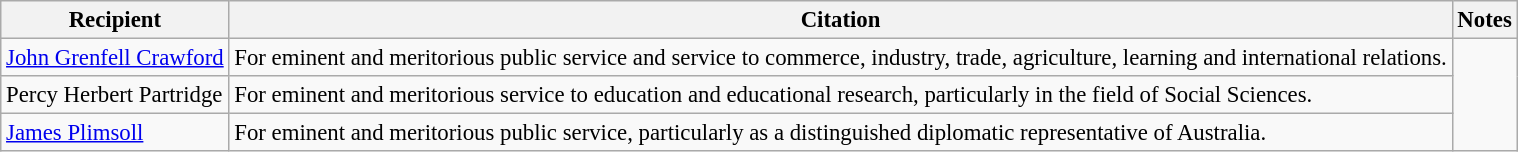<table class="wikitable" style="font-size:95%;">
<tr>
<th>Recipient</th>
<th>Citation</th>
<th>Notes</th>
</tr>
<tr>
<td> <a href='#'>John Grenfell Crawford</a> </td>
<td>For eminent and meritorious public service and service to commerce, industry, trade, agriculture, learning and international relations.</td>
<td rowspan=3></td>
</tr>
<tr>
<td> Percy Herbert Partridge</td>
<td>For eminent and meritorious service to education and educational research, particularly in the field of Social Sciences.</td>
</tr>
<tr>
<td><a href='#'> James Plimsoll</a> </td>
<td>For eminent and meritorious public service, particularly as a distinguished diplomatic representative of Australia.</td>
</tr>
</table>
